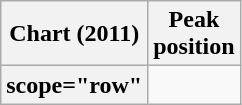<table class="wikitable plainrowheaders sortable">
<tr>
<th scope="col">Chart (2011)</th>
<th scope="col">Peak<br>position</th>
</tr>
<tr>
<th>scope="row" </th>
</tr>
</table>
